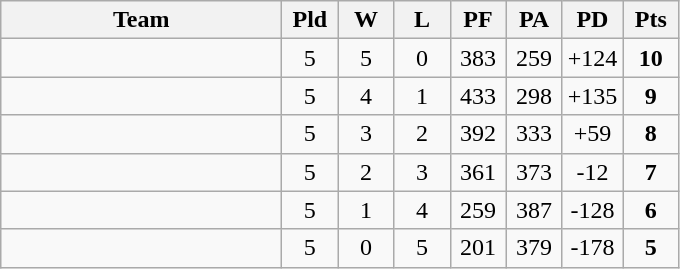<table class=wikitable style="text-align:center">
<tr>
<th width=180>Team</th>
<th width=30>Pld</th>
<th width=30>W</th>
<th width=30>L</th>
<th width=30>PF</th>
<th width=30>PA</th>
<th width=30>PD</th>
<th width=30>Pts</th>
</tr>
<tr align=center bgcolor=>
<td align=left></td>
<td>5</td>
<td>5</td>
<td>0</td>
<td>383</td>
<td>259</td>
<td>+124</td>
<td><strong>10</strong></td>
</tr>
<tr align=center bgcolor=>
<td align=left></td>
<td>5</td>
<td>4</td>
<td>1</td>
<td>433</td>
<td>298</td>
<td>+135</td>
<td><strong>9</strong></td>
</tr>
<tr align=center bgcolor=>
<td align=left></td>
<td>5</td>
<td>3</td>
<td>2</td>
<td>392</td>
<td>333</td>
<td>+59</td>
<td><strong>8</strong></td>
</tr>
<tr align=center bgcolor=>
<td align=left></td>
<td>5</td>
<td>2</td>
<td>3</td>
<td>361</td>
<td>373</td>
<td>-12</td>
<td><strong>7</strong></td>
</tr>
<tr align=center bgcolor=>
<td align=left></td>
<td>5</td>
<td>1</td>
<td>4</td>
<td>259</td>
<td>387</td>
<td>-128</td>
<td><strong>6</strong></td>
</tr>
<tr align=center bgcolor=>
<td align=left></td>
<td>5</td>
<td>0</td>
<td>5</td>
<td>201</td>
<td>379</td>
<td>-178</td>
<td><strong>5</strong></td>
</tr>
</table>
